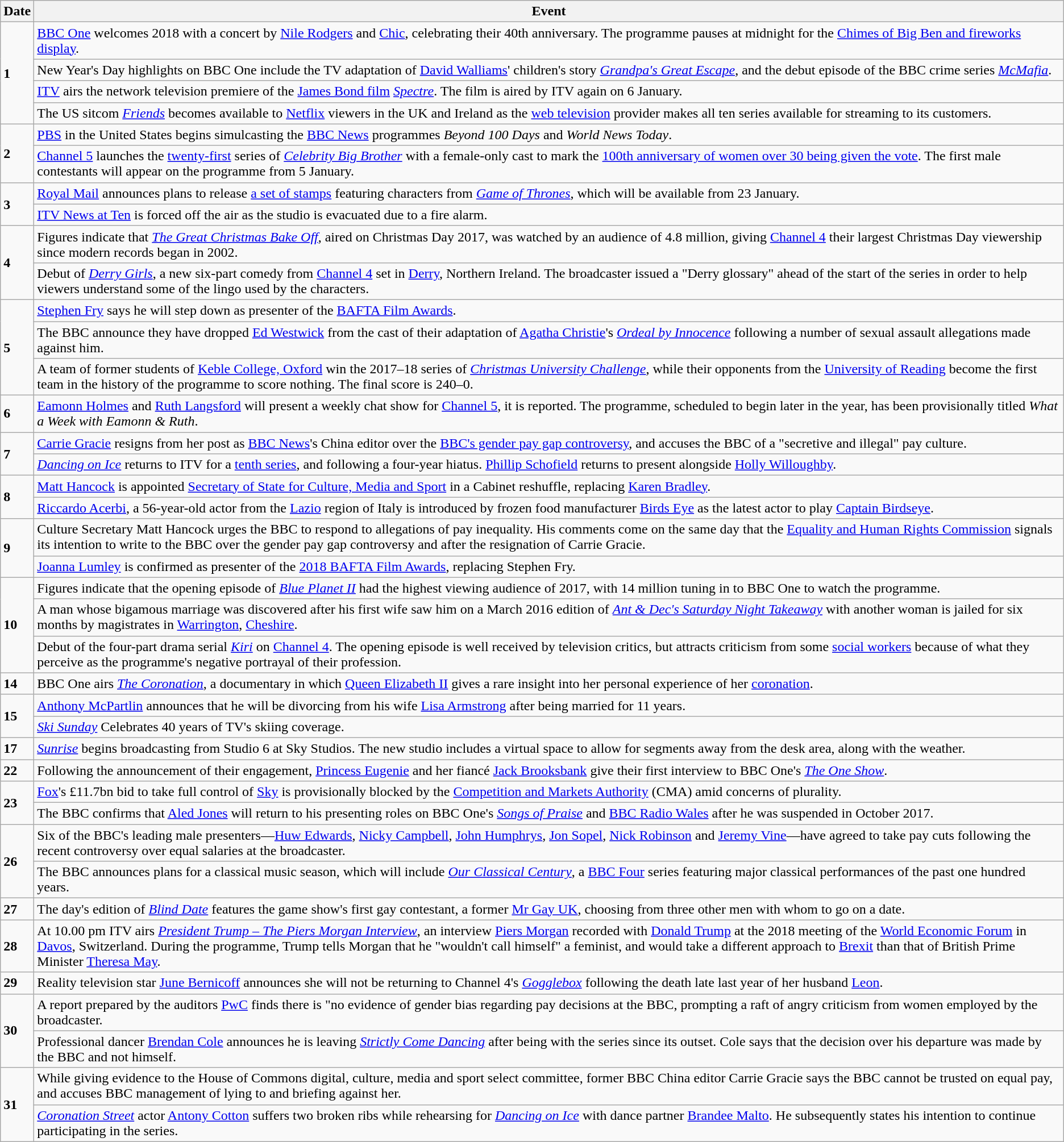<table class="wikitable">
<tr>
<th>Date</th>
<th>Event</th>
</tr>
<tr>
<td rowspan=4><strong>1</strong></td>
<td><a href='#'>BBC One</a> welcomes 2018 with a concert by <a href='#'>Nile Rodgers</a> and <a href='#'>Chic</a>, celebrating their 40th anniversary. The programme pauses at midnight for the <a href='#'>Chimes of Big Ben and fireworks display</a>.</td>
</tr>
<tr>
<td>New Year's Day highlights on BBC One include the TV adaptation of <a href='#'>David Walliams</a>' children's story <em><a href='#'>Grandpa's Great Escape</a></em>, and the debut episode of the BBC crime series <em><a href='#'>McMafia</a></em>.</td>
</tr>
<tr>
<td><a href='#'>ITV</a> airs the network television premiere of the <a href='#'>James Bond film</a> <em><a href='#'>Spectre</a></em>. The film is aired by ITV again on 6 January.</td>
</tr>
<tr>
<td>The US sitcom <em><a href='#'>Friends</a></em> becomes available to <a href='#'>Netflix</a> viewers in the UK and Ireland as the <a href='#'>web television</a> provider makes all ten series available for streaming to its customers.</td>
</tr>
<tr>
<td rowspan=2><strong>2</strong></td>
<td><a href='#'>PBS</a> in the United States begins simulcasting the <a href='#'>BBC News</a> programmes <em>Beyond 100 Days</em> and <em>World News Today</em>.</td>
</tr>
<tr>
<td><a href='#'>Channel 5</a> launches the <a href='#'>twenty-first</a> series of <em><a href='#'>Celebrity Big Brother</a></em> with a female-only cast to mark the <a href='#'>100th anniversary of women over 30 being given the vote</a>. The first male contestants will appear on the programme from 5 January.</td>
</tr>
<tr>
<td rowspan=2><strong>3</strong></td>
<td><a href='#'>Royal Mail</a> announces plans to release <a href='#'>a set of stamps</a> featuring characters from <em><a href='#'>Game of Thrones</a></em>, which will be available from 23 January.</td>
</tr>
<tr>
<td><a href='#'>ITV News at Ten</a> is forced off the air as the studio is evacuated due to a fire alarm.</td>
</tr>
<tr>
<td rowspan=2><strong>4</strong></td>
<td>Figures indicate that <em><a href='#'>The Great Christmas Bake Off</a></em>, aired on Christmas Day 2017, was watched by an audience of 4.8 million, giving <a href='#'>Channel 4</a> their largest Christmas Day viewership since modern records began in 2002.</td>
</tr>
<tr>
<td>Debut of <em><a href='#'>Derry Girls</a></em>, a new six-part comedy from <a href='#'>Channel 4</a> set in <a href='#'>Derry</a>, Northern Ireland. The broadcaster issued a "Derry glossary" ahead of the start of the series in order to help viewers understand some of the lingo used by the characters.</td>
</tr>
<tr>
<td rowspan=3><strong>5</strong></td>
<td><a href='#'>Stephen Fry</a> says he will step down as presenter of the <a href='#'>BAFTA Film Awards</a>.</td>
</tr>
<tr>
<td>The BBC announce they have dropped <a href='#'>Ed Westwick</a> from the cast of their adaptation of <a href='#'>Agatha Christie</a>'s <em><a href='#'>Ordeal by Innocence</a></em> following a number of sexual assault allegations made against him.</td>
</tr>
<tr>
<td>A team of former students of <a href='#'>Keble College, Oxford</a> win the 2017–18 series of <em><a href='#'>Christmas University Challenge</a></em>, while their opponents from the <a href='#'>University of Reading</a> become the first team in the history of the programme to score nothing. The final score is 240–0.</td>
</tr>
<tr>
<td><strong>6</strong></td>
<td><a href='#'>Eamonn Holmes</a> and <a href='#'>Ruth Langsford</a> will present a weekly chat show for <a href='#'>Channel 5</a>, it is reported. The programme, scheduled to begin later in the year, has been provisionally titled <em>What a Week with Eamonn & Ruth</em>.</td>
</tr>
<tr>
<td rowspan=2><strong>7</strong></td>
<td><a href='#'>Carrie Gracie</a> resigns from her post as <a href='#'>BBC News</a>'s China editor over the <a href='#'>BBC's gender pay gap controversy</a>, and accuses the BBC of a "secretive and illegal" pay culture.</td>
</tr>
<tr>
<td><em><a href='#'>Dancing on Ice</a></em> returns to ITV for a <a href='#'>tenth series</a>, and following a four-year hiatus. <a href='#'>Phillip Schofield</a> returns to present alongside <a href='#'>Holly Willoughby</a>.</td>
</tr>
<tr>
<td rowspan=2><strong>8</strong></td>
<td><a href='#'>Matt Hancock</a> is appointed <a href='#'>Secretary of State for Culture, Media and Sport</a> in a Cabinet reshuffle, replacing <a href='#'>Karen Bradley</a>.</td>
</tr>
<tr>
<td><a href='#'>Riccardo Acerbi</a>, a 56-year-old actor from the <a href='#'>Lazio</a> region of Italy is introduced by frozen food manufacturer <a href='#'>Birds Eye</a> as the latest actor to play <a href='#'>Captain Birdseye</a>.</td>
</tr>
<tr>
<td rowspan=2><strong>9</strong></td>
<td>Culture Secretary Matt Hancock urges the BBC to respond to allegations of pay inequality. His comments come on the same day that the <a href='#'>Equality and Human Rights Commission</a> signals its intention to write to the BBC over the gender pay gap controversy and after the resignation of Carrie Gracie.</td>
</tr>
<tr>
<td><a href='#'>Joanna Lumley</a> is confirmed as presenter of the <a href='#'>2018 BAFTA Film Awards</a>, replacing Stephen Fry.</td>
</tr>
<tr>
<td rowspan=3><strong>10</strong></td>
<td>Figures indicate that the opening episode of <em><a href='#'>Blue Planet II</a></em> had the highest viewing audience of 2017, with 14 million tuning in to BBC One to watch the programme.</td>
</tr>
<tr>
<td>A man whose bigamous marriage was discovered after his first wife saw him on a March 2016 edition of <em><a href='#'>Ant & Dec's Saturday Night Takeaway</a></em> with another woman is jailed for six months by magistrates in <a href='#'>Warrington</a>, <a href='#'>Cheshire</a>.</td>
</tr>
<tr>
<td>Debut of the four-part drama serial <em><a href='#'>Kiri</a></em> on <a href='#'>Channel 4</a>. The opening episode is well received by television critics, but attracts criticism from some <a href='#'>social workers</a> because of what they perceive as the programme's negative portrayal of their profession.</td>
</tr>
<tr>
<td><strong>14</strong></td>
<td>BBC One airs <em><a href='#'>The Coronation</a></em>, a documentary in which <a href='#'>Queen Elizabeth II</a> gives a rare insight into her personal experience of her <a href='#'>coronation</a>.</td>
</tr>
<tr>
<td rowspan="2"><strong>15</strong></td>
<td><a href='#'>Anthony McPartlin</a> announces that he will be divorcing from his wife <a href='#'>Lisa Armstrong</a> after being married for 11 years.</td>
</tr>
<tr>
<td><em><a href='#'>Ski Sunday</a></em> Celebrates 40 years of TV's skiing coverage.</td>
</tr>
<tr>
<td><strong>17</strong></td>
<td><em><a href='#'>Sunrise</a></em> begins broadcasting from Studio 6 at Sky Studios. The new studio includes a virtual space to allow for segments away from the desk area, along with the weather.</td>
</tr>
<tr>
<td><strong>22</strong></td>
<td>Following the announcement of their engagement, <a href='#'>Princess Eugenie</a> and her fiancé <a href='#'>Jack Brooksbank</a> give their first interview to BBC One's <em><a href='#'>The One Show</a></em>.</td>
</tr>
<tr>
<td rowspan=2><strong>23</strong></td>
<td><a href='#'>Fox</a>'s £11.7bn bid to take full control of <a href='#'>Sky</a> is provisionally blocked by the <a href='#'>Competition and Markets Authority</a> (CMA) amid concerns of plurality.</td>
</tr>
<tr>
<td>The BBC confirms that <a href='#'>Aled Jones</a> will return to his presenting roles on BBC One's <em><a href='#'>Songs of Praise</a></em> and <a href='#'>BBC Radio Wales</a> after he was suspended in October 2017.</td>
</tr>
<tr>
<td rowspan=2><strong>26</strong></td>
<td>Six of the BBC's leading male presenters—<a href='#'>Huw Edwards</a>, <a href='#'>Nicky Campbell</a>, <a href='#'>John Humphrys</a>, <a href='#'>Jon Sopel</a>, <a href='#'>Nick Robinson</a> and <a href='#'>Jeremy Vine</a>—have agreed to take pay cuts following the recent controversy over equal salaries at the broadcaster.</td>
</tr>
<tr>
<td>The BBC announces plans for a classical music season, which will include <em><a href='#'>Our Classical Century</a></em>, a <a href='#'>BBC Four</a> series featuring major classical performances of the past one hundred years.</td>
</tr>
<tr>
<td><strong>27</strong></td>
<td>The day's edition of <em><a href='#'>Blind Date</a></em> features the game show's first gay contestant, a former <a href='#'>Mr Gay UK</a>, choosing from three other men with whom to go on a date.</td>
</tr>
<tr>
<td><strong>28</strong></td>
<td>At 10.00 pm ITV airs <em><a href='#'>President Trump – The Piers Morgan Interview</a></em>, an interview <a href='#'>Piers Morgan</a> recorded with <a href='#'>Donald Trump</a> at the 2018 meeting of the <a href='#'>World Economic Forum</a> in <a href='#'>Davos</a>, Switzerland. During the programme, Trump tells Morgan that he "wouldn't call himself" a feminist, and would take a different approach to <a href='#'>Brexit</a> than that of British Prime Minister <a href='#'>Theresa May</a>.</td>
</tr>
<tr>
<td><strong>29</strong></td>
<td>Reality television star <a href='#'>June Bernicoff</a> announces she will not be returning to Channel 4's <em><a href='#'>Gogglebox</a></em> following the death late last year of her husband <a href='#'>Leon</a>.</td>
</tr>
<tr>
<td rowspan=2><strong>30</strong></td>
<td>A report prepared by the auditors <a href='#'>PwC</a> finds there is "no evidence of gender bias regarding pay decisions at the BBC, prompting a raft of angry criticism from women employed by the broadcaster.</td>
</tr>
<tr>
<td>Professional dancer <a href='#'>Brendan Cole</a> announces he is leaving <em><a href='#'>Strictly Come Dancing</a></em> after being with the series since its outset. Cole says that the decision over his departure was made by the BBC and not himself.</td>
</tr>
<tr>
<td rowspan=2><strong>31</strong></td>
<td>While giving evidence to the House of Commons digital, culture, media and sport select committee, former BBC China editor Carrie Gracie says the BBC cannot be trusted on equal pay, and accuses BBC management of lying to and briefing against her.</td>
</tr>
<tr>
<td><em><a href='#'>Coronation Street</a></em> actor <a href='#'>Antony Cotton</a> suffers two broken ribs while rehearsing for <em><a href='#'>Dancing on Ice</a></em> with dance partner <a href='#'>Brandee Malto</a>. He subsequently states his intention to continue participating in the series.</td>
</tr>
</table>
